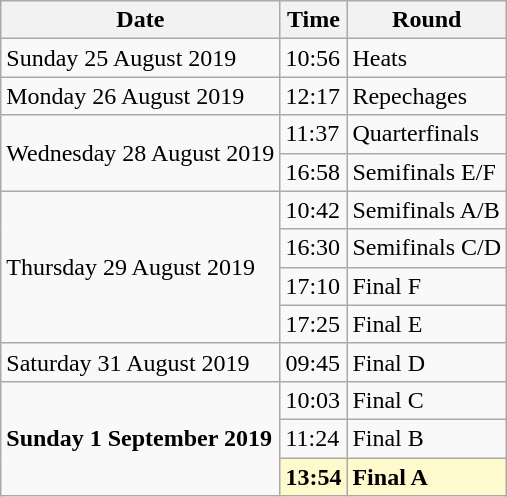<table class="wikitable">
<tr>
<th>Date</th>
<th>Time</th>
<th>Round</th>
</tr>
<tr>
<td>Sunday 25 August 2019</td>
<td>10:56</td>
<td>Heats</td>
</tr>
<tr>
<td>Monday 26 August 2019</td>
<td>12:17</td>
<td>Repechages</td>
</tr>
<tr>
<td rowspan=2>Wednesday 28 August 2019</td>
<td>11:37</td>
<td>Quarterfinals</td>
</tr>
<tr>
<td>16:58</td>
<td>Semifinals E/F</td>
</tr>
<tr>
<td rowspan=4>Thursday 29 August 2019</td>
<td>10:42</td>
<td>Semifinals A/B</td>
</tr>
<tr>
<td>16:30</td>
<td>Semifinals C/D</td>
</tr>
<tr>
<td>17:10</td>
<td>Final F</td>
</tr>
<tr>
<td>17:25</td>
<td>Final E</td>
</tr>
<tr>
<td>Saturday 31 August 2019</td>
<td>09:45</td>
<td>Final D</td>
</tr>
<tr>
<td rowspan=3><strong>Sunday 1 September 2019</strong></td>
<td>10:03</td>
<td>Final C</td>
</tr>
<tr>
<td>11:24</td>
<td>Final B</td>
</tr>
<tr>
<td style=background:lemonchiffon><strong>13:54</strong></td>
<td style=background:lemonchiffon><strong>Final A</strong></td>
</tr>
</table>
